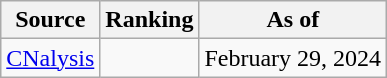<table class="wikitable" style="text-align:center">
<tr>
<th>Source</th>
<th>Ranking</th>
<th>As of</th>
</tr>
<tr>
<td align=left><a href='#'>CNalysis</a></td>
<td></td>
<td>February 29, 2024</td>
</tr>
</table>
